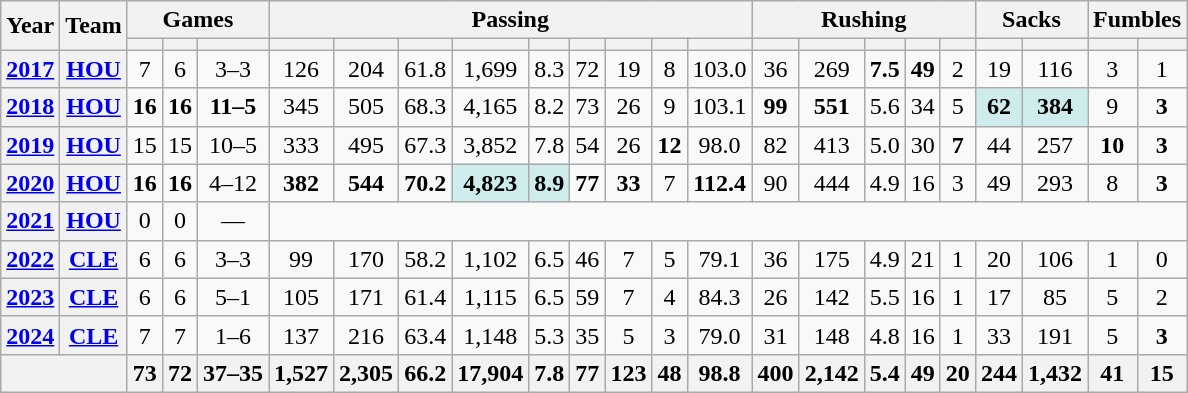<table class="wikitable" style="text-align:center;">
<tr>
<th rowspan="2">Year</th>
<th rowspan="2">Team</th>
<th colspan="3">Games</th>
<th colspan="9">Passing</th>
<th colspan="5">Rushing</th>
<th colspan="2">Sacks</th>
<th colspan="2">Fumbles</th>
</tr>
<tr>
<th></th>
<th></th>
<th></th>
<th></th>
<th></th>
<th></th>
<th></th>
<th></th>
<th></th>
<th></th>
<th></th>
<th></th>
<th></th>
<th></th>
<th></th>
<th></th>
<th></th>
<th></th>
<th></th>
<th></th>
<th></th>
</tr>
<tr>
<th><a href='#'>2017</a></th>
<th><a href='#'>HOU</a></th>
<td>7</td>
<td>6</td>
<td>3–3</td>
<td>126</td>
<td>204</td>
<td>61.8</td>
<td>1,699</td>
<td>8.3</td>
<td>72</td>
<td>19</td>
<td>8</td>
<td>103.0</td>
<td>36</td>
<td>269</td>
<td><strong>7.5</strong></td>
<td><strong>49</strong></td>
<td>2</td>
<td>19</td>
<td>116</td>
<td>3</td>
<td>1</td>
</tr>
<tr>
<th><a href='#'>2018</a></th>
<th><a href='#'>HOU</a></th>
<td><strong>16</strong></td>
<td><strong>16</strong></td>
<td><strong>11–5</strong></td>
<td>345</td>
<td>505</td>
<td>68.3</td>
<td>4,165</td>
<td>8.2</td>
<td>73</td>
<td>26</td>
<td>9</td>
<td>103.1</td>
<td><strong>99</strong></td>
<td><strong>551</strong></td>
<td>5.6</td>
<td>34</td>
<td>5</td>
<td style="background:#cfecec;"><strong>62</strong></td>
<td style="background:#cfecec;"><strong>384</strong></td>
<td>9</td>
<td><strong>3</strong></td>
</tr>
<tr>
<th><a href='#'>2019</a></th>
<th><a href='#'>HOU</a></th>
<td>15</td>
<td>15</td>
<td>10–5</td>
<td>333</td>
<td>495</td>
<td>67.3</td>
<td>3,852</td>
<td>7.8</td>
<td>54</td>
<td>26</td>
<td><strong>12</strong></td>
<td>98.0</td>
<td>82</td>
<td>413</td>
<td>5.0</td>
<td>30</td>
<td><strong>7</strong></td>
<td>44</td>
<td>257</td>
<td><strong>10</strong></td>
<td><strong>3</strong></td>
</tr>
<tr>
<th><a href='#'>2020</a></th>
<th><a href='#'>HOU</a></th>
<td><strong>16</strong></td>
<td><strong>16</strong></td>
<td>4–12</td>
<td><strong>382</strong></td>
<td><strong>544</strong></td>
<td><strong>70.2</strong></td>
<td style="background:#cfecec;"><strong>4,823</strong></td>
<td style="background:#cfecec;"><strong>8.9</strong></td>
<td><strong>77</strong></td>
<td><strong>33</strong></td>
<td>7</td>
<td><strong>112.4</strong></td>
<td>90</td>
<td>444</td>
<td>4.9</td>
<td>16</td>
<td>3</td>
<td>49</td>
<td>293</td>
<td>8</td>
<td><strong>3</strong></td>
</tr>
<tr>
<th><a href='#'>2021</a></th>
<th><a href='#'>HOU</a></th>
<td>0</td>
<td>0</td>
<td>—</td>
<td colspan="18"></td>
</tr>
<tr>
<th><a href='#'>2022</a></th>
<th><a href='#'>CLE</a></th>
<td>6</td>
<td>6</td>
<td>3–3</td>
<td>99</td>
<td>170</td>
<td>58.2</td>
<td>1,102</td>
<td>6.5</td>
<td>46</td>
<td>7</td>
<td>5</td>
<td>79.1</td>
<td>36</td>
<td>175</td>
<td>4.9</td>
<td>21</td>
<td>1</td>
<td>20</td>
<td>106</td>
<td>1</td>
<td>0</td>
</tr>
<tr>
<th><a href='#'>2023</a></th>
<th><a href='#'>CLE</a></th>
<td>6</td>
<td>6</td>
<td>5–1</td>
<td>105</td>
<td>171</td>
<td>61.4</td>
<td>1,115</td>
<td>6.5</td>
<td>59</td>
<td>7</td>
<td>4</td>
<td>84.3</td>
<td>26</td>
<td>142</td>
<td>5.5</td>
<td>16</td>
<td>1</td>
<td>17</td>
<td>85</td>
<td>5</td>
<td>2</td>
</tr>
<tr>
<th><a href='#'>2024</a></th>
<th><a href='#'>CLE</a></th>
<td>7</td>
<td>7</td>
<td>1–6</td>
<td>137</td>
<td>216</td>
<td>63.4</td>
<td>1,148</td>
<td>5.3</td>
<td>35</td>
<td>5</td>
<td>3</td>
<td>79.0</td>
<td>31</td>
<td>148</td>
<td>4.8</td>
<td>16</td>
<td>1</td>
<td>33</td>
<td>191</td>
<td>5</td>
<td><strong>3</strong></td>
</tr>
<tr>
<th colspan="2"></th>
<th>73</th>
<th>72</th>
<th>37–35</th>
<th>1,527</th>
<th>2,305</th>
<th>66.2</th>
<th>17,904</th>
<th>7.8</th>
<th>77</th>
<th>123</th>
<th>48</th>
<th>98.8</th>
<th>400</th>
<th>2,142</th>
<th>5.4</th>
<th>49</th>
<th>20</th>
<th>244</th>
<th>1,432</th>
<th>41</th>
<th>15</th>
</tr>
</table>
